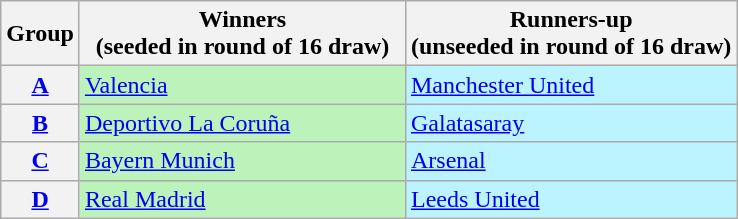<table class="wikitable" style="white-space:nowrap">
<tr>
<th>Group</th>
<th width=210>Winners<br>(seeded in round of 16 draw)</th>
<th width=210>Runners-up<br>(unseeded in round of 16 draw)</th>
</tr>
<tr>
<th><a href='#'>A</a></th>
<td bgcolor=#BBF3BB> <a href='#'>Valencia</a></td>
<td bgcolor=#BBF3FF> <a href='#'>Manchester United</a></td>
</tr>
<tr>
<th><a href='#'>B</a></th>
<td bgcolor=#BBF3BB> <a href='#'>Deportivo La Coruña</a></td>
<td bgcolor=#BBF3FF> <a href='#'>Galatasaray</a></td>
</tr>
<tr>
<th><a href='#'>C</a></th>
<td bgcolor=#BBF3BB> <a href='#'>Bayern Munich</a></td>
<td bgcolor=#BBF3FF> <a href='#'>Arsenal</a></td>
</tr>
<tr>
<th><a href='#'>D</a></th>
<td bgcolor=#BBF3BB> <a href='#'>Real Madrid</a></td>
<td bgcolor=#BBF3FF> <a href='#'>Leeds United</a></td>
</tr>
</table>
